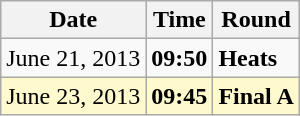<table class="wikitable">
<tr>
<th>Date</th>
<th>Time</th>
<th>Round</th>
</tr>
<tr>
<td>June 21, 2013</td>
<td><strong>09:50</strong></td>
<td><strong>Heats</strong></td>
</tr>
<tr style=background:lemonchiffon>
<td>June 23, 2013</td>
<td><strong>09:45</strong></td>
<td><strong>Final A</strong></td>
</tr>
</table>
